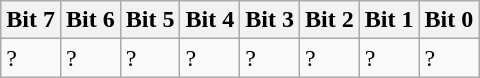<table class="wikitable">
<tr>
<th>Bit 7</th>
<th>Bit 6</th>
<th>Bit 5</th>
<th>Bit 4</th>
<th>Bit 3</th>
<th>Bit 2</th>
<th>Bit 1</th>
<th>Bit 0</th>
</tr>
<tr>
<td>?</td>
<td>?</td>
<td>?</td>
<td>?</td>
<td>?</td>
<td>?</td>
<td>?</td>
<td>?</td>
</tr>
</table>
